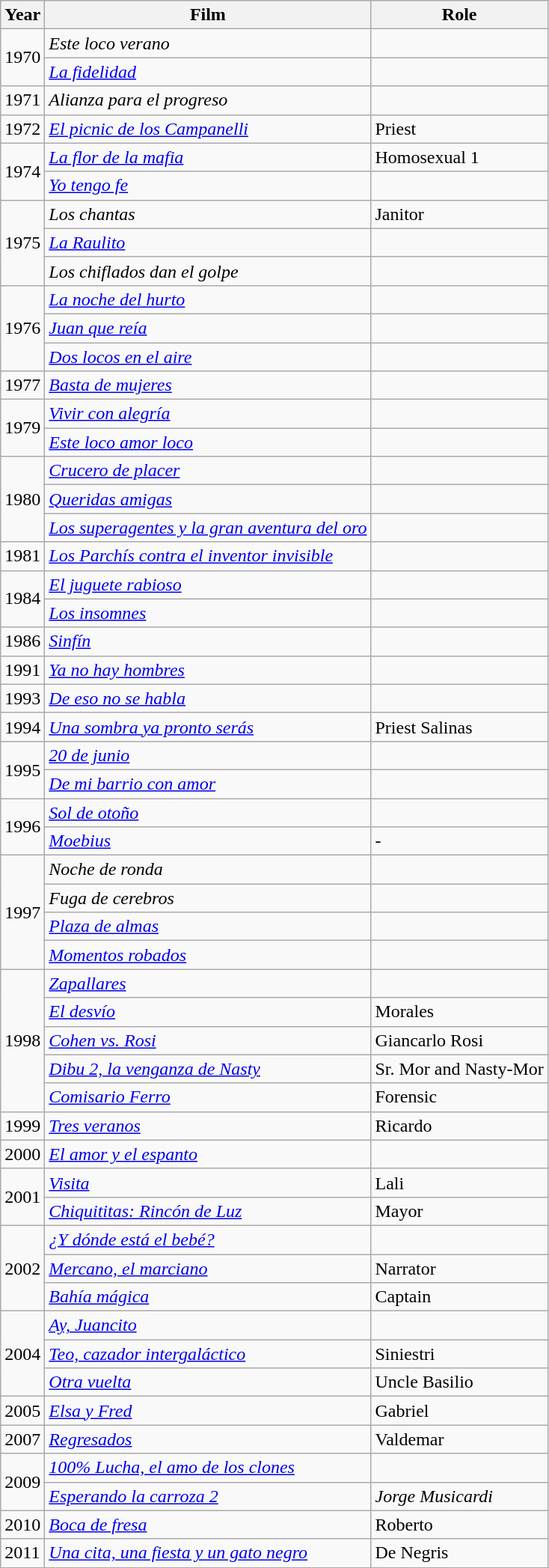<table class="wikitable">
<tr>
<th>Year</th>
<th>Film</th>
<th>Role</th>
</tr>
<tr>
<td rowspan="2">1970</td>
<td><em>Este loco verano</em></td>
<td></td>
</tr>
<tr>
<td><em><a href='#'>La fidelidad</a></em></td>
<td></td>
</tr>
<tr>
<td>1971</td>
<td><em>Alianza para el progreso</em></td>
<td></td>
</tr>
<tr>
<td>1972</td>
<td><em><a href='#'>El picnic de los Campanelli</a></em></td>
<td>Priest</td>
</tr>
<tr>
<td rowspan="2">1974</td>
<td><em><a href='#'>La flor de la mafia</a></em></td>
<td>Homosexual 1</td>
</tr>
<tr>
<td><em><a href='#'>Yo tengo fe</a></em></td>
<td></td>
</tr>
<tr>
<td rowspan="3">1975</td>
<td><em>Los chantas</em></td>
<td>Janitor</td>
</tr>
<tr>
<td><em><a href='#'>La Raulito</a></em></td>
<td></td>
</tr>
<tr>
<td><em>Los chiflados dan el golpe</em></td>
<td></td>
</tr>
<tr>
<td rowspan="3">1976</td>
<td><em><a href='#'>La noche del hurto</a></em></td>
<td></td>
</tr>
<tr>
<td><em><a href='#'>Juan que reía</a></em></td>
<td></td>
</tr>
<tr>
<td><em><a href='#'>Dos locos en el aire</a></em></td>
<td></td>
</tr>
<tr>
<td>1977</td>
<td><em><a href='#'>Basta de mujeres</a></em></td>
<td></td>
</tr>
<tr>
<td rowspan="2">1979</td>
<td><em><a href='#'>Vivir con alegría</a></em></td>
<td></td>
</tr>
<tr>
<td><em><a href='#'>Este loco amor loco</a></em></td>
<td></td>
</tr>
<tr>
<td rowspan="3">1980</td>
<td><em><a href='#'>Crucero de placer</a></em></td>
<td></td>
</tr>
<tr>
<td><em><a href='#'>Queridas amigas</a></em></td>
<td></td>
</tr>
<tr>
<td><em><a href='#'>Los superagentes y la gran aventura del oro</a></em></td>
<td></td>
</tr>
<tr>
<td>1981</td>
<td><em><a href='#'>Los Parchís contra el inventor invisible</a></em></td>
<td></td>
</tr>
<tr>
<td rowspan="2">1984</td>
<td><em><a href='#'>El juguete rabioso</a></em></td>
<td></td>
</tr>
<tr>
<td><em><a href='#'>Los insomnes</a></em></td>
<td></td>
</tr>
<tr>
<td>1986</td>
<td><em><a href='#'>Sinfín</a></em></td>
<td></td>
</tr>
<tr>
<td>1991</td>
<td><em><a href='#'>Ya no hay hombres</a></em></td>
<td></td>
</tr>
<tr>
<td>1993</td>
<td><em><a href='#'>De eso no se habla</a></em></td>
<td></td>
</tr>
<tr>
<td>1994</td>
<td><em><a href='#'>Una sombra ya pronto serás</a></em></td>
<td>Priest Salinas</td>
</tr>
<tr>
<td rowspan="2">1995</td>
<td><em><a href='#'>20 de junio</a></em></td>
<td></td>
</tr>
<tr>
<td><em><a href='#'>De mi barrio con amor</a></em></td>
<td></td>
</tr>
<tr>
<td rowspan="2">1996</td>
<td><em><a href='#'>Sol de otoño</a></em></td>
<td></td>
</tr>
<tr>
<td><em><a href='#'>Moebius</a></em></td>
<td>-</td>
</tr>
<tr>
<td rowspan="4">1997</td>
<td><em>Noche de ronda</em></td>
<td></td>
</tr>
<tr>
<td><em>Fuga de cerebros</em></td>
<td></td>
</tr>
<tr>
<td><em><a href='#'>Plaza de almas</a></em></td>
<td></td>
</tr>
<tr>
<td><em><a href='#'>Momentos robados</a></em></td>
<td></td>
</tr>
<tr>
<td rowspan="5">1998</td>
<td><em><a href='#'>Zapallares</a></em></td>
<td></td>
</tr>
<tr>
<td><em><a href='#'>El desvío</a></em></td>
<td>Morales</td>
</tr>
<tr>
<td><em><a href='#'>Cohen vs. Rosi</a></em></td>
<td>Giancarlo Rosi</td>
</tr>
<tr>
<td><em><a href='#'>Dibu 2, la venganza de Nasty</a></em></td>
<td>Sr. Mor and Nasty-Mor</td>
</tr>
<tr>
<td><em><a href='#'>Comisario Ferro</a></em></td>
<td>Forensic</td>
</tr>
<tr>
<td>1999</td>
<td><em><a href='#'>Tres veranos</a></em></td>
<td>Ricardo</td>
</tr>
<tr>
<td>2000</td>
<td><em><a href='#'>El amor y el espanto</a></em></td>
<td></td>
</tr>
<tr>
<td rowspan="2">2001</td>
<td><em><a href='#'>Visita</a></em></td>
<td>Lali</td>
</tr>
<tr>
<td><em><a href='#'>Chiquititas: Rincón de Luz</a></em></td>
<td>Mayor</td>
</tr>
<tr>
<td rowspan="3">2002</td>
<td><em><a href='#'>¿Y dónde está el bebé?</a></em></td>
<td></td>
</tr>
<tr>
<td><em><a href='#'>Mercano, el marciano</a></em></td>
<td>Narrator</td>
</tr>
<tr>
<td><em><a href='#'>Bahía mágica</a></em></td>
<td>Captain</td>
</tr>
<tr>
<td rowspan="3">2004</td>
<td><em><a href='#'>Ay, Juancito</a></em></td>
<td></td>
</tr>
<tr>
<td><em><a href='#'>Teo, cazador intergaláctico</a></em></td>
<td>Siniestri</td>
</tr>
<tr>
<td><em><a href='#'>Otra vuelta</a></em></td>
<td>Uncle Basilio</td>
</tr>
<tr>
<td>2005</td>
<td><em><a href='#'>Elsa y Fred</a></em></td>
<td>Gabriel</td>
</tr>
<tr>
<td>2007</td>
<td><em><a href='#'>Regresados</a></em></td>
<td>Valdemar</td>
</tr>
<tr>
<td rowspan="2">2009</td>
<td><em><a href='#'>100% Lucha, el amo de los clones</a></em></td>
<td></td>
</tr>
<tr>
<td><em><a href='#'>Esperando la carroza 2</a></em></td>
<td><em>Jorge Musicardi</em></td>
</tr>
<tr>
<td>2010</td>
<td><em><a href='#'>Boca de fresa</a></em></td>
<td>Roberto</td>
</tr>
<tr>
<td>2011</td>
<td><em><a href='#'>Una cita, una fiesta y un gato negro</a></em></td>
<td>De Negris</td>
</tr>
<tr>
</tr>
</table>
